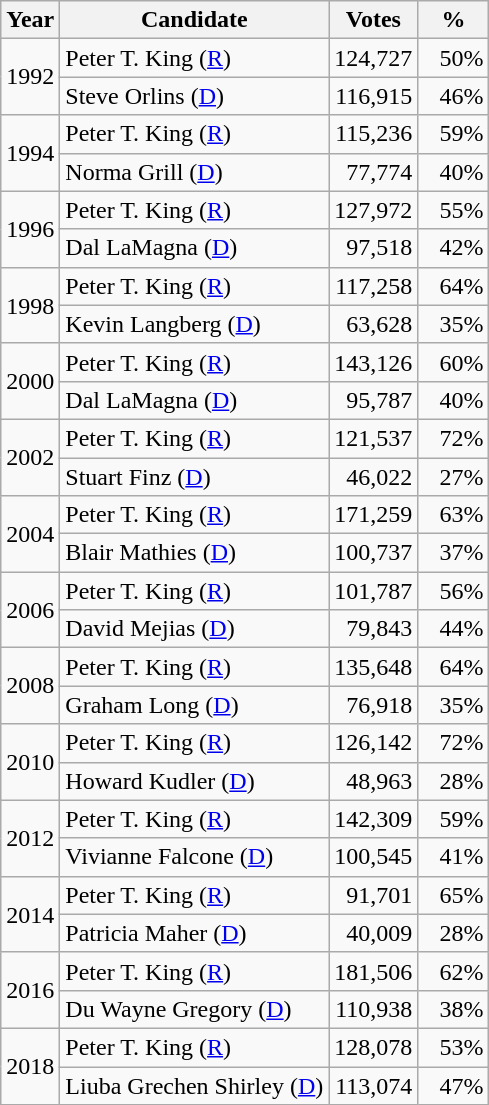<table class=wikitable>
<tr>
<th>Year</th>
<th>Candidate</th>
<th style="width: 50px">Votes</th>
<th style="width: 40px">%</th>
</tr>
<tr>
<td rowspan=2>1992</td>
<td>Peter T. King (<a href='#'>R</a>)</td>
<td style="text-align:right">124,727</td>
<td style="text-align:right">50%</td>
</tr>
<tr>
<td>Steve Orlins (<a href='#'>D</a>)</td>
<td style="text-align:right">116,915</td>
<td style="text-align:right">46%</td>
</tr>
<tr>
<td rowspan=2>1994</td>
<td>Peter T. King (<a href='#'>R</a>)</td>
<td style="text-align:right">115,236</td>
<td style="text-align:right">59%</td>
</tr>
<tr>
<td>Norma Grill (<a href='#'>D</a>)</td>
<td style="text-align:right">77,774</td>
<td style="text-align:right">40%</td>
</tr>
<tr>
<td rowspan=2>1996</td>
<td>Peter T. King (<a href='#'>R</a>)</td>
<td style="text-align:right">127,972</td>
<td style="text-align:right">55%</td>
</tr>
<tr>
<td>Dal LaMagna (<a href='#'>D</a>)</td>
<td style="text-align:right">97,518</td>
<td style="text-align:right">42%</td>
</tr>
<tr>
<td rowspan=2>1998</td>
<td>Peter T. King (<a href='#'>R</a>)</td>
<td style="text-align:right">117,258</td>
<td style="text-align:right">64%</td>
</tr>
<tr>
<td>Kevin Langberg (<a href='#'>D</a>)</td>
<td style="text-align:right">63,628</td>
<td style="text-align:right">35%</td>
</tr>
<tr>
<td rowspan=2>2000</td>
<td>Peter T. King (<a href='#'>R</a>)</td>
<td style="text-align:right">143,126</td>
<td style="text-align:right">60%</td>
</tr>
<tr>
<td>Dal LaMagna (<a href='#'>D</a>)</td>
<td style="text-align:right">95,787</td>
<td style="text-align:right">40%</td>
</tr>
<tr>
<td rowspan=2>2002</td>
<td>Peter T. King (<a href='#'>R</a>)</td>
<td style="text-align:right">121,537</td>
<td style="text-align:right">72%</td>
</tr>
<tr>
<td>Stuart Finz (<a href='#'>D</a>)</td>
<td style="text-align:right">46,022</td>
<td style="text-align:right">27%</td>
</tr>
<tr>
<td rowspan=2>2004</td>
<td>Peter T. King (<a href='#'>R</a>)</td>
<td style="text-align:right">171,259</td>
<td style="text-align:right">63%</td>
</tr>
<tr>
<td>Blair Mathies (<a href='#'>D</a>)</td>
<td style="text-align:right">100,737</td>
<td style="text-align:right">37%</td>
</tr>
<tr>
<td rowspan=2>2006</td>
<td>Peter T. King (<a href='#'>R</a>)</td>
<td style="text-align:right">101,787</td>
<td style="text-align:right">56%</td>
</tr>
<tr>
<td>David Mejias (<a href='#'>D</a>)</td>
<td style="text-align:right">79,843</td>
<td style="text-align:right">44%</td>
</tr>
<tr>
<td rowspan=2>2008</td>
<td>Peter T. King (<a href='#'>R</a>)</td>
<td style="text-align:right">135,648</td>
<td style="text-align:right">64%</td>
</tr>
<tr>
<td>Graham Long (<a href='#'>D</a>)</td>
<td style="text-align:right">76,918</td>
<td style="text-align:right">35%</td>
</tr>
<tr>
<td rowspan=2>2010</td>
<td>Peter T. King (<a href='#'>R</a>)</td>
<td style="text-align:right">126,142</td>
<td style="text-align:right">72%</td>
</tr>
<tr>
<td>Howard Kudler (<a href='#'>D</a>)</td>
<td style="text-align:right">48,963</td>
<td style="text-align:right">28%</td>
</tr>
<tr>
<td rowspan=2>2012</td>
<td>Peter T. King (<a href='#'>R</a>)</td>
<td style="text-align:right">142,309</td>
<td style="text-align:right">59%</td>
</tr>
<tr>
<td>Vivianne Falcone (<a href='#'>D</a>)</td>
<td style="text-align:right">100,545</td>
<td style="text-align:right">41%</td>
</tr>
<tr>
<td rowspan=2>2014</td>
<td>Peter T. King (<a href='#'>R</a>)</td>
<td style="text-align:right">91,701</td>
<td style="text-align:right">65%</td>
</tr>
<tr>
<td>Patricia Maher (<a href='#'>D</a>)</td>
<td style="text-align:right">40,009</td>
<td style="text-align:right">28%</td>
</tr>
<tr>
<td rowspan=2>2016</td>
<td>Peter T. King (<a href='#'>R</a>)</td>
<td style="text-align:right">181,506</td>
<td style="text-align:right">62%</td>
</tr>
<tr>
<td>Du Wayne Gregory (<a href='#'>D</a>)</td>
<td style="text-align:right">110,938</td>
<td style="text-align:right">38%</td>
</tr>
<tr>
<td rowspan=2>2018</td>
<td>Peter T. King (<a href='#'>R</a>)</td>
<td style="text-align:right">128,078</td>
<td style="text-align:right">53%</td>
</tr>
<tr>
<td>Liuba Grechen Shirley (<a href='#'>D</a>)</td>
<td style="text-align:right">113,074</td>
<td style="text-align:right">47%</td>
</tr>
</table>
